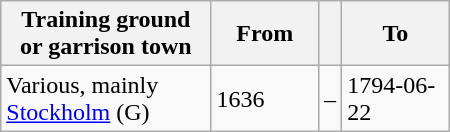<table class="wikitable" width="300px">
<tr>
<th>Training ground<br>or garrison town</th>
<th width="24%">From</th>
<th width="2%"></th>
<th width="24%">To</th>
</tr>
<tr>
<td>Various, mainly <a href='#'>Stockholm</a> (G)</td>
<td>1636</td>
<td>–</td>
<td>1794-06-22</td>
</tr>
</table>
